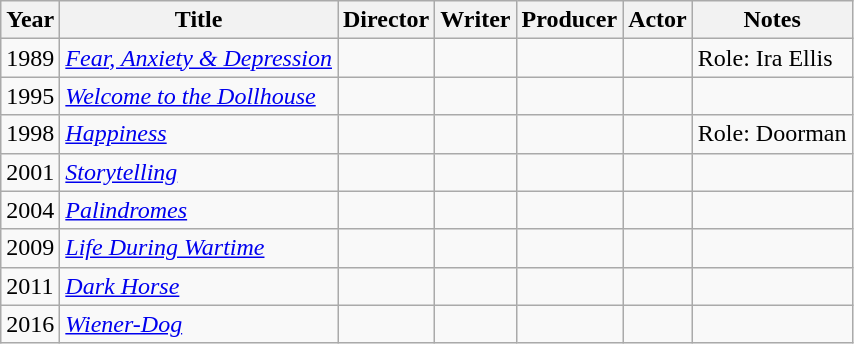<table class="wikitable unsortable">
<tr>
<th>Year</th>
<th>Title</th>
<th>Director</th>
<th>Writer</th>
<th>Producer</th>
<th>Actor</th>
<th>Notes</th>
</tr>
<tr>
<td>1989</td>
<td><em><a href='#'>Fear, Anxiety & Depression</a></em></td>
<td></td>
<td></td>
<td></td>
<td></td>
<td>Role: Ira Ellis</td>
</tr>
<tr>
<td>1995</td>
<td><em><a href='#'>Welcome to the Dollhouse</a></em></td>
<td></td>
<td></td>
<td></td>
<td></td>
<td></td>
</tr>
<tr>
<td>1998</td>
<td><em><a href='#'>Happiness</a></em></td>
<td></td>
<td></td>
<td></td>
<td></td>
<td>Role: Doorman</td>
</tr>
<tr>
<td>2001</td>
<td><em><a href='#'>Storytelling</a></em></td>
<td></td>
<td></td>
<td></td>
<td></td>
<td></td>
</tr>
<tr>
<td>2004</td>
<td><em><a href='#'>Palindromes</a></em></td>
<td></td>
<td></td>
<td></td>
<td></td>
<td></td>
</tr>
<tr>
<td>2009</td>
<td><em><a href='#'>Life During Wartime</a></em></td>
<td></td>
<td></td>
<td></td>
<td></td>
<td></td>
</tr>
<tr>
<td>2011</td>
<td><em><a href='#'>Dark Horse</a></em></td>
<td></td>
<td></td>
<td></td>
<td></td>
<td></td>
</tr>
<tr>
<td>2016</td>
<td><em><a href='#'>Wiener-Dog</a></em></td>
<td></td>
<td></td>
<td></td>
<td></td>
<td></td>
</tr>
</table>
